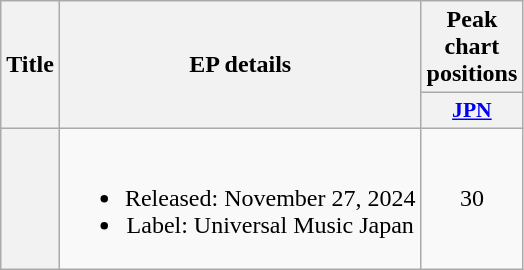<table class="wikitable plainrowheaders" style="text-align:center;">
<tr>
<th scope="col" rowspan="2">Title</th>
<th scope="col" rowspan="2">EP details</th>
<th scope="col">Peak chart positions</th>
</tr>
<tr>
<th scope="col" style="width:2.5em;font-size:90%;"><a href='#'>JPN</a><br></th>
</tr>
<tr>
<th scope="row"></th>
<td><br><ul><li>Released: November 27, 2024</li><li>Label: Universal Music Japan</li></ul></td>
<td>30</td>
</tr>
</table>
